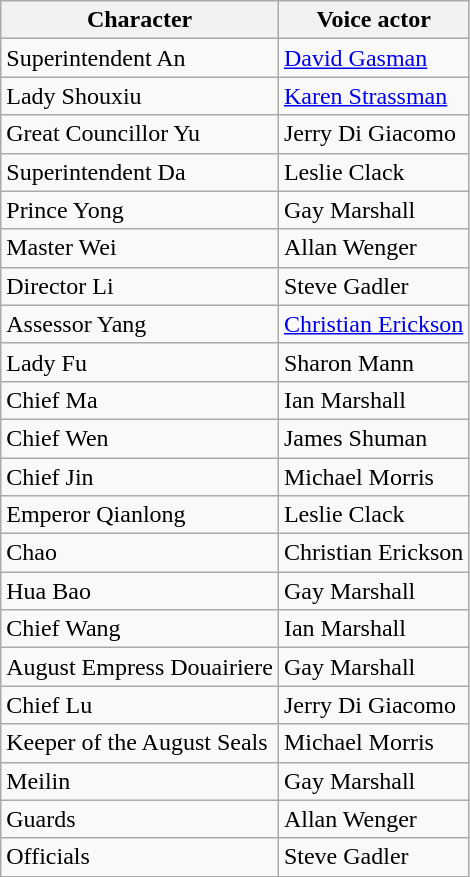<table class="wikitable">
<tr>
<th>Character</th>
<th>Voice actor</th>
</tr>
<tr>
<td>Superintendent An</td>
<td><a href='#'>David Gasman</a></td>
</tr>
<tr>
<td>Lady Shouxiu</td>
<td><a href='#'>Karen Strassman</a></td>
</tr>
<tr>
<td>Great Councillor Yu</td>
<td>Jerry Di Giacomo</td>
</tr>
<tr>
<td>Superintendent Da</td>
<td>Leslie Clack</td>
</tr>
<tr>
<td>Prince Yong</td>
<td>Gay Marshall</td>
</tr>
<tr>
<td>Master Wei</td>
<td>Allan Wenger</td>
</tr>
<tr>
<td>Director Li</td>
<td>Steve Gadler</td>
</tr>
<tr>
<td>Assessor Yang</td>
<td><a href='#'>Christian Erickson</a></td>
</tr>
<tr>
<td>Lady Fu</td>
<td>Sharon Mann</td>
</tr>
<tr>
<td>Chief Ma</td>
<td>Ian Marshall</td>
</tr>
<tr>
<td>Chief Wen</td>
<td>James Shuman</td>
</tr>
<tr>
<td>Chief Jin</td>
<td>Michael Morris</td>
</tr>
<tr>
<td>Emperor Qianlong</td>
<td>Leslie Clack</td>
</tr>
<tr>
<td>Chao</td>
<td>Christian Erickson</td>
</tr>
<tr>
<td>Hua Bao</td>
<td>Gay Marshall</td>
</tr>
<tr>
<td>Chief Wang</td>
<td>Ian Marshall</td>
</tr>
<tr>
<td>August Empress Douairiere</td>
<td>Gay Marshall</td>
</tr>
<tr>
<td>Chief Lu</td>
<td>Jerry Di Giacomo</td>
</tr>
<tr>
<td>Keeper of the August Seals</td>
<td>Michael Morris</td>
</tr>
<tr>
<td>Meilin</td>
<td>Gay Marshall</td>
</tr>
<tr>
<td>Guards</td>
<td>Allan Wenger</td>
</tr>
<tr>
<td>Officials</td>
<td>Steve Gadler</td>
</tr>
</table>
